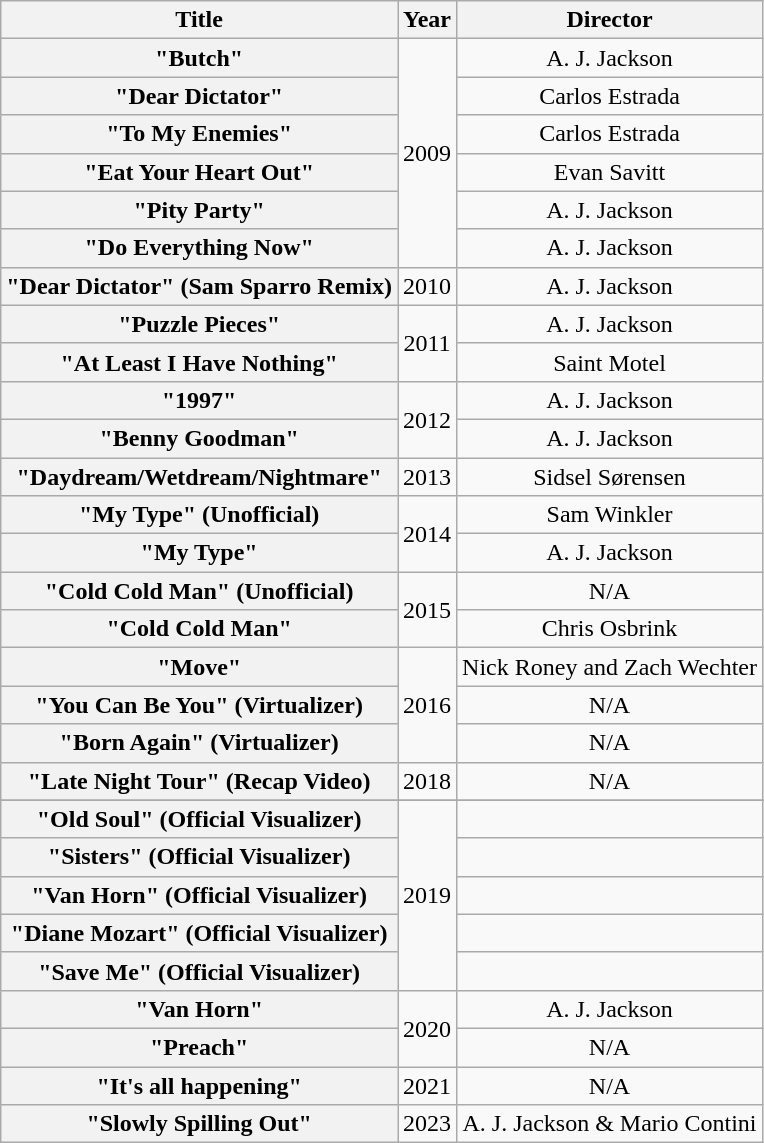<table class="wikitable plainrowheaders" style="text-align:center;">
<tr>
<th scope="col">Title</th>
<th scope="col">Year</th>
<th scope="col">Director</th>
</tr>
<tr>
<th scope="row">"Butch"</th>
<td rowspan="6">2009</td>
<td>A. J. Jackson</td>
</tr>
<tr>
<th scope="row">"Dear Dictator"</th>
<td>Carlos Estrada</td>
</tr>
<tr>
<th scope="row">"To My Enemies"</th>
<td>Carlos Estrada</td>
</tr>
<tr>
<th scope="row">"Eat Your Heart Out"</th>
<td>Evan Savitt</td>
</tr>
<tr>
<th scope="row">"Pity Party"</th>
<td>A. J. Jackson</td>
</tr>
<tr>
<th scope="row">"Do Everything Now"</th>
<td>A. J. Jackson</td>
</tr>
<tr>
<th scope="row">"Dear Dictator" (Sam Sparro Remix)</th>
<td>2010</td>
<td>A. J. Jackson</td>
</tr>
<tr>
<th scope="row">"Puzzle Pieces"</th>
<td rowspan="2">2011</td>
<td>A. J. Jackson</td>
</tr>
<tr>
<th scope="row">"At Least I Have Nothing"</th>
<td>Saint Motel</td>
</tr>
<tr>
<th scope="row">"1997"</th>
<td rowspan="2">2012</td>
<td>A. J. Jackson</td>
</tr>
<tr>
<th scope="row">"Benny Goodman"</th>
<td>A. J. Jackson</td>
</tr>
<tr>
<th scope="row">"Daydream/Wetdream/Nightmare"</th>
<td>2013</td>
<td>Sidsel Sørensen</td>
</tr>
<tr>
<th scope="row">"My Type" (Unofficial)</th>
<td rowspan="2">2014</td>
<td>Sam Winkler</td>
</tr>
<tr>
<th scope="row">"My Type"</th>
<td>A. J. Jackson</td>
</tr>
<tr>
<th scope="row">"Cold Cold Man" (Unofficial)</th>
<td rowspan="2">2015</td>
<td>N/A</td>
</tr>
<tr>
<th scope="row">"Cold Cold Man"</th>
<td>Chris Osbrink</td>
</tr>
<tr>
<th scope="row">"Move"</th>
<td rowspan="3">2016</td>
<td>Nick Roney and Zach Wechter</td>
</tr>
<tr>
<th scope="row">"You Can Be You" (Virtualizer)</th>
<td>N/A</td>
</tr>
<tr>
<th scope="row">"Born Again" (Virtualizer)</th>
<td>N/A</td>
</tr>
<tr>
<th scope="row">"Late Night Tour" (Recap Video)</th>
<td rowspan="1">2018</td>
<td>N/A</td>
</tr>
<tr>
</tr>
<tr>
<th scope="row">"Old Soul" (Official Visualizer)</th>
<td rowspan="5">2019</td>
<td></td>
</tr>
<tr>
<th scope="row">"Sisters" (Official Visualizer)</th>
<td></td>
</tr>
<tr>
<th scope="row">"Van Horn" (Official Visualizer)</th>
<td></td>
</tr>
<tr>
<th scope="row">"Diane Mozart" (Official Visualizer)</th>
<td></td>
</tr>
<tr>
<th scope="row">"Save Me" (Official Visualizer)</th>
<td></td>
</tr>
<tr>
<th scope="row">"Van Horn"</th>
<td rowspan="2">2020</td>
<td>A. J. Jackson</td>
</tr>
<tr>
<th scope="row">"Preach"</th>
<td>N/A</td>
</tr>
<tr>
<th scope="row">"It's all happening"</th>
<td>2021</td>
<td>N/A</td>
</tr>
<tr>
<th scope="row">"Slowly Spilling Out"</th>
<td>2023</td>
<td>A. J. Jackson & Mario Contini</td>
</tr>
</table>
